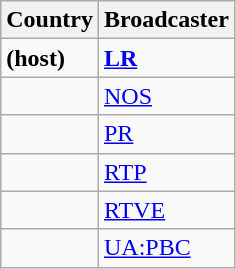<table class="wikitable">
<tr>
<th>Country</th>
<th>Broadcaster</th>
</tr>
<tr>
<td><strong> (host)</strong></td>
<td><strong><a href='#'>LR</a></strong></td>
</tr>
<tr>
<td></td>
<td><a href='#'>NOS</a></td>
</tr>
<tr>
<td></td>
<td><a href='#'>PR</a></td>
</tr>
<tr>
<td></td>
<td><a href='#'>RTP</a></td>
</tr>
<tr>
<td></td>
<td><a href='#'>RTVE</a></td>
</tr>
<tr>
<td></td>
<td><a href='#'>UA:PBC</a></td>
</tr>
</table>
